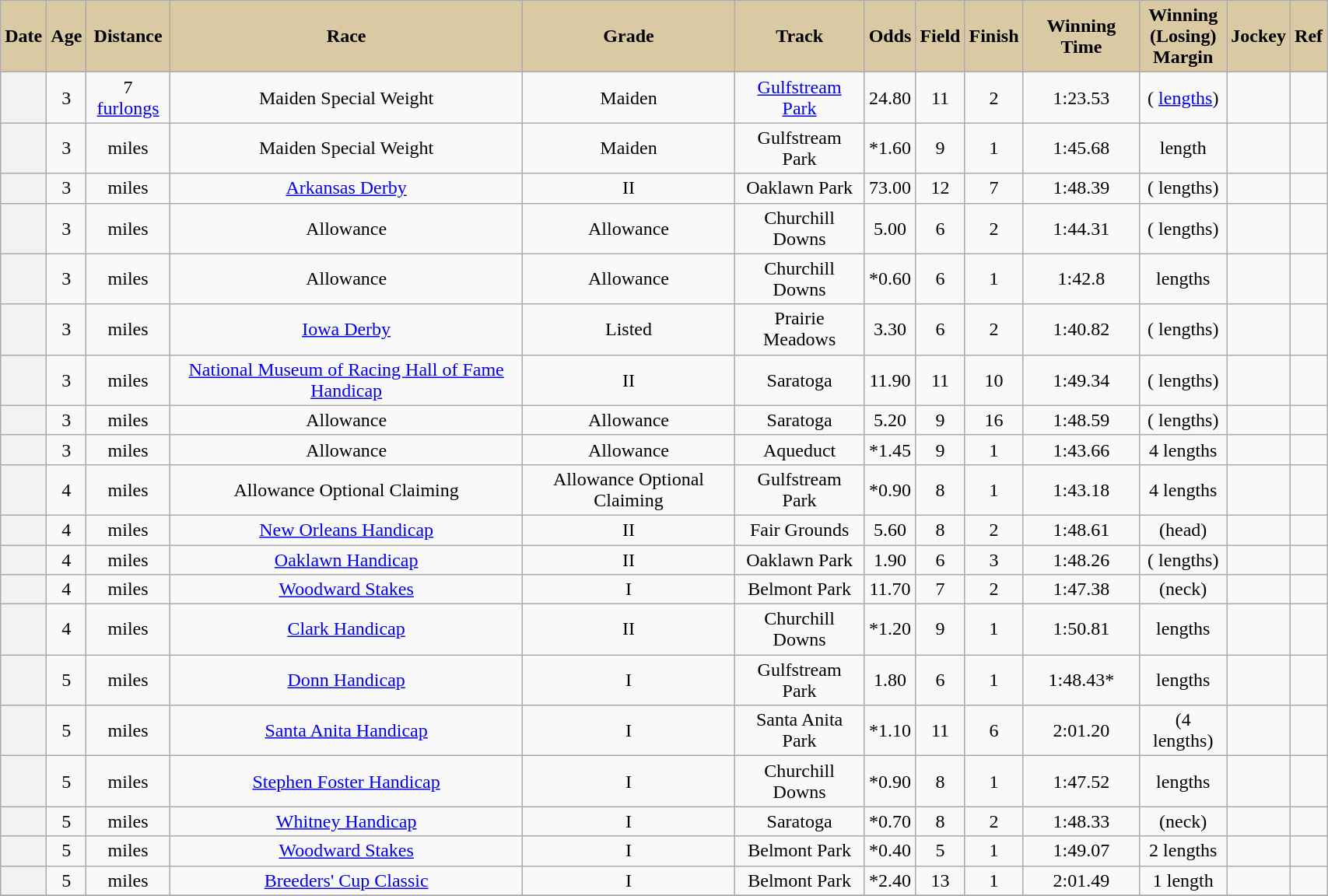<table class = "wikitable sortable" style="text-align:center; width:90%">
<tr>
<th scope="col" style="background:#dacaa4;">Date</th>
<th scope="col" style="background:#dacaa4">Age</th>
<th scope="col" style="background:#dacaa4;">Distance</th>
<th scope="col" style="background:#dacaa4;">Race</th>
<th scope="col" style="background:#dacaa4;">Grade</th>
<th scope="col" style="background:#dacaa4;">Track</th>
<th scope="col" style="background:#dacaa4;">Odds</th>
<th scope="col" style="background:#dacaa4;">Field</th>
<th scope="col" style="background:#dacaa4;">Finish</th>
<th scope="col" style="background:#dacaa4;">Winning Time</th>
<th scope="col" style="background:#dacaa4;">Winning<br>(Losing)<br>Margin</th>
<th scope="col" style="background:#dacaa4;">Jockey</th>
<th scope="col" class="unsortable" style="background:#dacaa4;">Ref</th>
</tr>
<tr>
<th scope="row" style="font-weight:normal;"></th>
<td>3</td>
<td> 7 <a href='#'>furlongs</a></td>
<td>Maiden Special Weight</td>
<td>Maiden</td>
<td><a href='#'>Gulfstream Park</a></td>
<td>24.80</td>
<td>11</td>
<td>2</td>
<td>1:23.53</td>
<td>( <a href='#'>lengths</a>)</td>
<td></td>
<td></td>
</tr>
<tr>
<th scope="row" style="font-weight:normal;"></th>
<td>3</td>
<td>  miles</td>
<td>Maiden Special Weight</td>
<td>Maiden</td>
<td>Gulfstream Park</td>
<td>*1.60</td>
<td>9</td>
<td>1</td>
<td>1:45.68</td>
<td>  length</td>
<td></td>
<td></td>
</tr>
<tr>
<th scope="row" style="font-weight:normal;"></th>
<td>3</td>
<td>  miles</td>
<td><a href='#'>Arkansas Derby</a></td>
<td>II</td>
<td>Oaklawn Park</td>
<td>73.00</td>
<td>12</td>
<td>7</td>
<td>1:48.39</td>
<td>( lengths)</td>
<td></td>
<td></td>
</tr>
<tr>
<th scope="row" style="font-weight:normal;"></th>
<td>3</td>
<td>  miles</td>
<td>Allowance</td>
<td>Allowance</td>
<td>Churchill Downs</td>
<td>5.00</td>
<td>6</td>
<td>2</td>
<td>1:44.31</td>
<td>( lengths)</td>
<td></td>
<td></td>
</tr>
<tr>
<th scope="row" style="font-weight:normal;"></th>
<td>3</td>
<td>  miles</td>
<td>Allowance</td>
<td>Allowance</td>
<td>Churchill Downs</td>
<td>*0.60</td>
<td>6</td>
<td>1</td>
<td>1:42.8</td>
<td> lengths</td>
<td></td>
<td></td>
</tr>
<tr>
<th scope="row" style="font-weight:normal;"></th>
<td>3</td>
<td>  miles</td>
<td><a href='#'>Iowa Derby</a></td>
<td>Listed</td>
<td>Prairie Meadows</td>
<td>3.30</td>
<td>6</td>
<td>2</td>
<td>1:40.82</td>
<td>( lengths)</td>
<td></td>
<td></td>
</tr>
<tr>
<th scope="row" style="font-weight:normal;"></th>
<td>3</td>
<td>  miles</td>
<td><a href='#'>National Museum of Racing Hall of Fame Handicap</a></td>
<td>II</td>
<td>Saratoga</td>
<td>11.90</td>
<td>11</td>
<td>10</td>
<td>1:49.34</td>
<td>( lengths)</td>
<td></td>
<td></td>
</tr>
<tr>
<th scope="row" style="font-weight:normal;"></th>
<td>3</td>
<td>  miles</td>
<td>Allowance</td>
<td>Allowance</td>
<td>Saratoga</td>
<td>5.20</td>
<td>9</td>
<td>16</td>
<td>1:48.59</td>
<td>( lengths)</td>
<td></td>
<td></td>
</tr>
<tr>
<th scope="row" style="font-weight:normal;"></th>
<td>3</td>
<td>  miles</td>
<td>Allowance</td>
<td>Allowance</td>
<td>Aqueduct</td>
<td>*1.45</td>
<td>9</td>
<td>1</td>
<td>1:43.66</td>
<td>4 lengths</td>
<td></td>
<td></td>
</tr>
<tr>
<th scope="row" style="font-weight:normal;"></th>
<td>4</td>
<td>  miles</td>
<td>Allowance Optional Claiming</td>
<td>Allowance Optional Claiming</td>
<td>Gulfstream Park</td>
<td>*0.90</td>
<td>8</td>
<td>1</td>
<td>1:43.18</td>
<td>4 lengths</td>
<td></td>
<td></td>
</tr>
<tr>
<th scope="row" style="font-weight:normal;"></th>
<td>4</td>
<td>  miles</td>
<td><a href='#'>New Orleans Handicap</a></td>
<td>II</td>
<td>Fair Grounds</td>
<td>5.60</td>
<td>8</td>
<td>2</td>
<td>1:48.61</td>
<td>(head)</td>
<td></td>
<td></td>
</tr>
<tr>
<th scope="row" style="font-weight:normal;"></th>
<td>4</td>
<td>  miles</td>
<td><a href='#'>Oaklawn Handicap</a></td>
<td>II</td>
<td>Oaklawn Park</td>
<td>1.90</td>
<td>6</td>
<td>3</td>
<td>1:48.26</td>
<td>( lengths)</td>
<td></td>
<td></td>
</tr>
<tr>
<th scope="row" style="font-weight:normal;"></th>
<td>4</td>
<td>  miles</td>
<td><a href='#'>Woodward Stakes</a></td>
<td>I</td>
<td>Belmont Park</td>
<td>11.70</td>
<td>7</td>
<td>2</td>
<td>1:47.38</td>
<td>(neck)</td>
<td></td>
<td></td>
</tr>
<tr>
<th scope="row" style="font-weight:normal;"></th>
<td>4</td>
<td>  miles</td>
<td><a href='#'>Clark Handicap</a></td>
<td>II</td>
<td>Churchill Downs</td>
<td>*1.20</td>
<td>9</td>
<td>1</td>
<td>1:50.81</td>
<td> lengths</td>
<td></td>
<td></td>
</tr>
<tr>
<th scope="row" style="font-weight:normal;"></th>
<td>5</td>
<td>  miles</td>
<td><a href='#'>Donn Handicap</a></td>
<td>I</td>
<td>Gulfstream Park</td>
<td>1.80</td>
<td>6</td>
<td>1</td>
<td>1:48.43*</td>
<td> lengths</td>
<td></td>
<td></td>
</tr>
<tr>
<th scope="row" style="font-weight:normal;"></th>
<td>5</td>
<td>  miles</td>
<td><a href='#'>Santa Anita Handicap</a></td>
<td>I</td>
<td>Santa Anita Park</td>
<td>*1.10</td>
<td>11</td>
<td>6</td>
<td>2:01.20</td>
<td>(4 lengths)</td>
<td></td>
<td></td>
</tr>
<tr>
<th scope="row" style="font-weight:normal;"></th>
<td>5</td>
<td>  miles</td>
<td><a href='#'>Stephen Foster Handicap</a></td>
<td>I</td>
<td>Churchill Downs</td>
<td>*0.90</td>
<td>8</td>
<td>1</td>
<td>1:47.52</td>
<td> lengths</td>
<td></td>
<td></td>
</tr>
<tr>
<th scope="row" style="font-weight:normal;"></th>
<td>5</td>
<td>  miles</td>
<td><a href='#'>Whitney Handicap</a></td>
<td>I</td>
<td>Saratoga</td>
<td>*0.70</td>
<td>8</td>
<td>2</td>
<td>1:48.33</td>
<td>(neck)</td>
<td></td>
<td></td>
</tr>
<tr>
<th scope="row" style="font-weight:normal;"></th>
<td>5</td>
<td>  miles</td>
<td><a href='#'>Woodward Stakes</a></td>
<td>I</td>
<td>Belmont Park</td>
<td>*0.40</td>
<td>5</td>
<td>1</td>
<td>1:49.07</td>
<td>2 lengths</td>
<td></td>
<td></td>
</tr>
<tr>
<th scope="row" style="font-weight:normal;"></th>
<td>5</td>
<td>  miles</td>
<td><a href='#'>Breeders' Cup Classic</a></td>
<td>I</td>
<td>Belmont Park</td>
<td>*2.40</td>
<td>13</td>
<td>1</td>
<td>2:01.49</td>
<td>1 length</td>
<td></td>
<td></td>
</tr>
<tr>
</tr>
</table>
